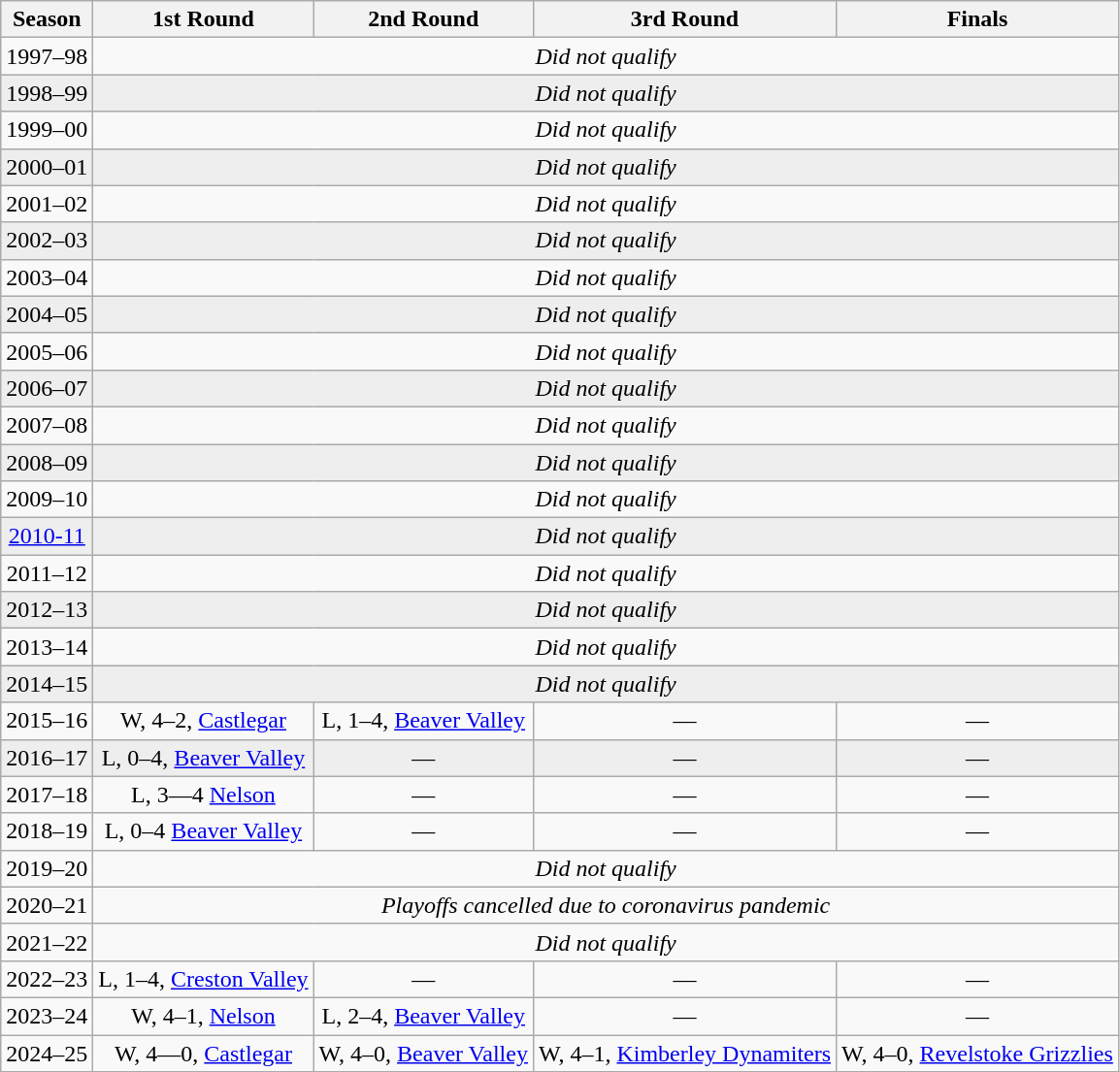<table class="wikitable" style="text-align:center">
<tr>
<th>Season</th>
<th>1st Round</th>
<th>2nd Round</th>
<th>3rd Round</th>
<th>Finals</th>
</tr>
<tr>
<td>1997–98</td>
<td colspan="4"><em>Did not qualify</em></td>
</tr>
<tr style="background:#eee;">
<td>1998–99</td>
<td colspan="4"><em>Did not qualify</em></td>
</tr>
<tr>
<td>1999–00</td>
<td colspan="4"><em>Did not qualify</em></td>
</tr>
<tr style="background:#eee;">
<td>2000–01</td>
<td colspan="4"><em>Did not qualify</em></td>
</tr>
<tr>
<td>2001–02</td>
<td colspan="4"><em>Did not qualify</em></td>
</tr>
<tr style="background:#eee;">
<td>2002–03</td>
<td colspan="4"><em>Did not qualify</em></td>
</tr>
<tr>
<td>2003–04</td>
<td colspan="4"><em>Did not qualify</em></td>
</tr>
<tr style="background:#eee;">
<td>2004–05</td>
<td colspan="4"><em>Did not qualify</em></td>
</tr>
<tr>
<td>2005–06</td>
<td colspan="4"><em>Did not qualify</em></td>
</tr>
<tr style="background:#eee;">
<td>2006–07</td>
<td colspan="4"><em>Did not qualify</em></td>
</tr>
<tr>
<td>2007–08</td>
<td colspan="4"><em>Did not qualify</em></td>
</tr>
<tr style="background:#eee;">
<td>2008–09</td>
<td colspan="4"><em>Did not qualify</em></td>
</tr>
<tr>
<td>2009–10</td>
<td colspan="4"><em>Did not qualify</em></td>
</tr>
<tr style="background:#eee;">
<td><a href='#'>2010-11</a></td>
<td colspan="4"><em>Did not qualify</em></td>
</tr>
<tr>
<td>2011–12</td>
<td colspan="4"><em>Did not qualify</em></td>
</tr>
<tr style="background:#eee;">
<td>2012–13</td>
<td colspan="4"><em>Did not qualify</em></td>
</tr>
<tr>
<td>2013–14</td>
<td colspan="4"><em>Did not qualify</em></td>
</tr>
<tr style="background:#eee;">
<td>2014–15</td>
<td colspan="4"><em>Did not qualify</em></td>
</tr>
<tr>
<td>2015–16</td>
<td>W, 4–2, <a href='#'>Castlegar</a></td>
<td>L, 1–4, <a href='#'>Beaver Valley</a></td>
<td>—</td>
<td>—</td>
</tr>
<tr style="background:#eee;">
<td>2016–17</td>
<td>L, 0–4, <a href='#'>Beaver Valley</a></td>
<td>—</td>
<td>—</td>
<td>—</td>
</tr>
<tr>
<td>2017–18</td>
<td>L, 3—4 <a href='#'>Nelson</a></td>
<td>—</td>
<td>—</td>
<td>—</td>
</tr>
<tr>
<td>2018–19</td>
<td>L, 0–4 <a href='#'>Beaver Valley</a></td>
<td>—</td>
<td>—</td>
<td>—</td>
</tr>
<tr>
<td>2019–20</td>
<td colspan="4"><em>Did not qualify</em></td>
</tr>
<tr>
<td>2020–21</td>
<td colspan="4"><em>Playoffs cancelled due to coronavirus pandemic</em></td>
</tr>
<tr>
<td>2021–22</td>
<td colspan="4"><em>Did not qualify</em></td>
</tr>
<tr>
<td>2022–23</td>
<td>L, 1–4, <a href='#'>Creston Valley</a></td>
<td>—</td>
<td>—</td>
<td>—</td>
</tr>
<tr>
<td>2023–24</td>
<td>W, 4–1, <a href='#'>Nelson</a></td>
<td>L, 2–4, <a href='#'>Beaver Valley</a></td>
<td>—</td>
<td>—</td>
</tr>
<tr>
<td>2024–25</td>
<td>W, 4—0, <a href='#'>Castlegar</a></td>
<td>W, 4–0, <a href='#'>Beaver Valley</a></td>
<td>W, 4–1, <a href='#'>Kimberley Dynamiters</a></td>
<td>W, 4–0, <a href='#'>Revelstoke Grizzlies</a></td>
</tr>
</table>
